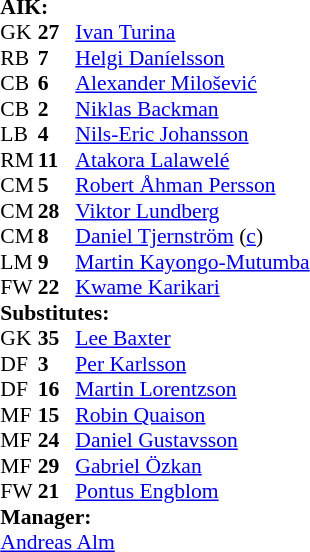<table style="font-size: 90%" cellspacing="0" cellpadding="0" align="center">
<tr>
<td colspan="4"><strong>AIK:</strong></td>
</tr>
<tr>
<th width="25"></th>
<th width="25"></th>
</tr>
<tr>
<td>GK</td>
<td><strong>27</strong></td>
<td> <a href='#'>Ivan Turina</a></td>
<td></td>
</tr>
<tr>
<td>RB</td>
<td><strong>7</strong></td>
<td> <a href='#'>Helgi Daníelsson</a></td>
</tr>
<tr>
<td>CB</td>
<td><strong>6</strong></td>
<td> <a href='#'>Alexander Milošević</a></td>
<td></td>
</tr>
<tr>
<td>CB</td>
<td><strong>2</strong></td>
<td> <a href='#'>Niklas Backman</a></td>
<td></td>
</tr>
<tr>
<td>LB</td>
<td><strong>4</strong></td>
<td> <a href='#'>Nils-Eric Johansson</a></td>
</tr>
<tr>
<td>RM</td>
<td><strong>11</strong></td>
<td> <a href='#'>Atakora Lalawelé</a></td>
<td></td>
</tr>
<tr>
<td>CM</td>
<td><strong>5</strong></td>
<td> <a href='#'>Robert Åhman Persson</a></td>
<td></td>
</tr>
<tr>
<td>CM</td>
<td><strong>28</strong></td>
<td> <a href='#'>Viktor Lundberg</a></td>
<td></td>
</tr>
<tr>
<td>CM</td>
<td><strong>8</strong></td>
<td> <a href='#'>Daniel Tjernström</a> (<a href='#'>c</a>)</td>
<td></td>
</tr>
<tr>
<td>LM</td>
<td><strong>9</strong></td>
<td> <a href='#'>Martin Kayongo-Mutumba</a></td>
</tr>
<tr>
<td>FW</td>
<td><strong>22</strong></td>
<td> <a href='#'>Kwame Karikari</a></td>
<td></td>
<td></td>
</tr>
<tr>
<td colspan=4><strong>Substitutes:</strong></td>
</tr>
<tr>
<td>GK</td>
<td><strong>35</strong></td>
<td> <a href='#'>Lee Baxter</a></td>
</tr>
<tr>
<td>DF</td>
<td><strong>3</strong></td>
<td> <a href='#'>Per Karlsson</a></td>
</tr>
<tr>
<td>DF</td>
<td><strong>16</strong></td>
<td> <a href='#'>Martin Lorentzson</a></td>
</tr>
<tr>
<td>MF</td>
<td><strong>15</strong></td>
<td> <a href='#'>Robin Quaison</a></td>
<td></td>
</tr>
<tr>
<td>MF</td>
<td><strong>24</strong></td>
<td> <a href='#'>Daniel Gustavsson</a></td>
</tr>
<tr>
<td>MF</td>
<td><strong>29</strong></td>
<td> <a href='#'>Gabriel Özkan</a></td>
<td></td>
</tr>
<tr>
<td>FW</td>
<td><strong>21</strong></td>
<td> <a href='#'>Pontus Engblom</a></td>
<td></td>
</tr>
<tr>
<td colspan=4><strong>Manager:</strong></td>
</tr>
<tr>
<td colspan="4"> <a href='#'>Andreas Alm</a></td>
</tr>
</table>
